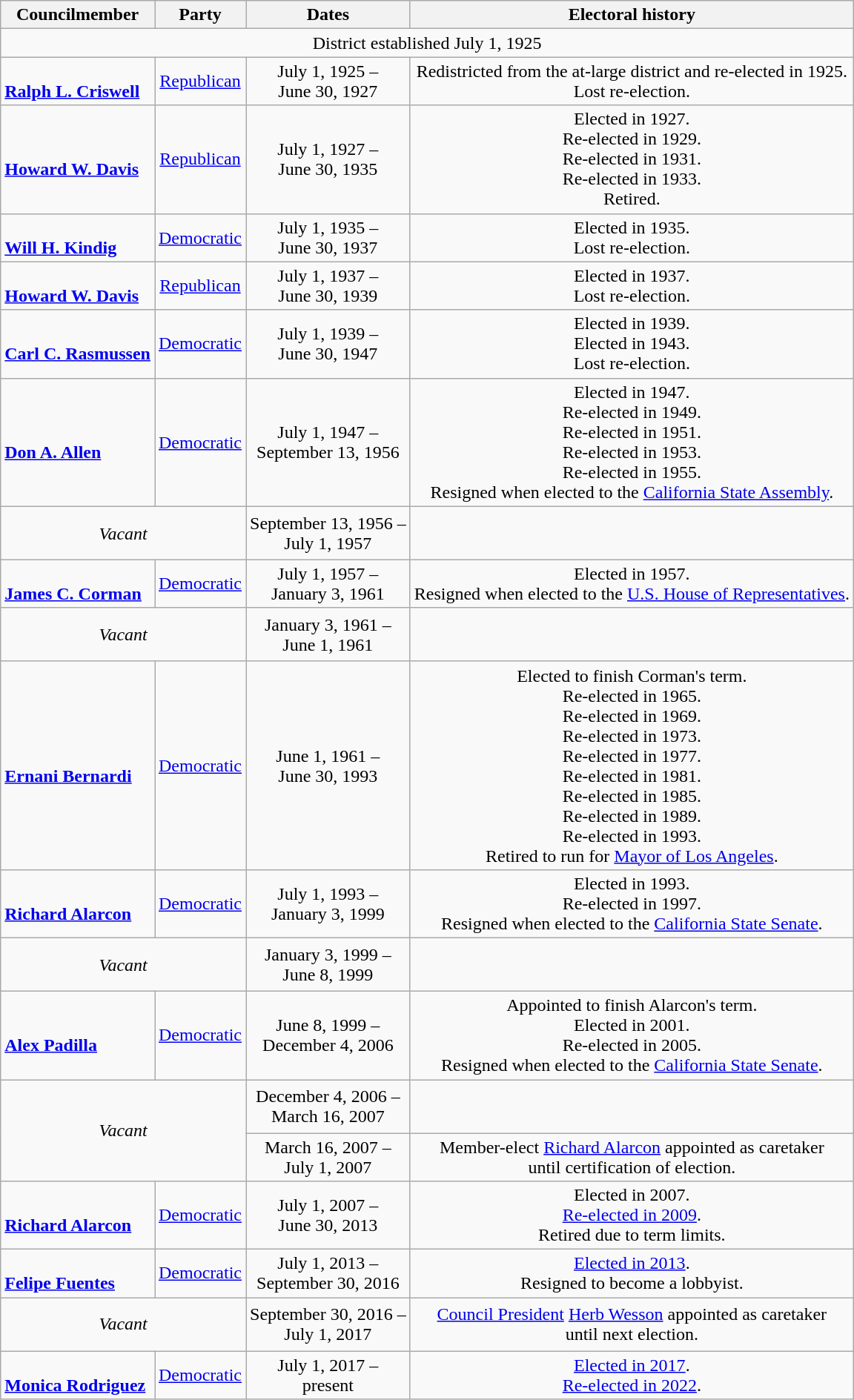<table class="wikitable" style="text-align:center;">
<tr>
<th>Councilmember</th>
<th>Party</th>
<th>Dates</th>
<th>Electoral history</th>
</tr>
<tr>
<td colspan="4">District established July 1, 1925</td>
</tr>
<tr>
<td align=left> <br> <strong><a href='#'>Ralph L. Criswell</a></strong><br></td>
<td><a href='#'>Republican</a></td>
<td nowrap>July 1, 1925 –<br> June 30, 1927</td>
<td>Redistricted from the at-large district and re-elected in 1925. <br> Lost re-election.</td>
</tr>
<tr>
<td align=left> <br> <strong><a href='#'>Howard W. Davis</a></strong><br></td>
<td><a href='#'>Republican</a></td>
<td nowrap>July 1, 1927 –<br> June 30, 1935</td>
<td>Elected in 1927. <br> Re-elected in 1929. <br> Re-elected in 1931. <br> Re-elected in 1933. <br> Retired.</td>
</tr>
<tr>
<td align=left> <br> <strong><a href='#'>Will H. Kindig</a></strong><br></td>
<td><a href='#'>Democratic</a></td>
<td nowrap>July 1, 1935 –<br> June 30, 1937</td>
<td>Elected in 1935. <br> Lost re-election.</td>
</tr>
<tr>
<td align=left> <br> <strong><a href='#'>Howard W. Davis</a></strong><br></td>
<td><a href='#'>Republican</a></td>
<td nowrap>July 1, 1937 –<br> June 30, 1939</td>
<td>Elected in 1937. <br> Lost re-election.</td>
</tr>
<tr>
<td align=left> <br> <strong><a href='#'>Carl C. Rasmussen</a></strong><br></td>
<td><a href='#'>Democratic</a></td>
<td nowrap>July 1, 1939 –<br> June 30, 1947</td>
<td>Elected in 1939. <br> Elected in 1943. <br> Lost re-election.</td>
</tr>
<tr>
<td align=left> <br> <strong><a href='#'>Don A. Allen</a></strong><br></td>
<td><a href='#'>Democratic</a></td>
<td nowrap>July 1, 1947 –<br> September 13, 1956</td>
<td>Elected in 1947. <br> Re-elected in 1949. <br> Re-elected in 1951. <br> Re-elected in 1953. <br> Re-elected in 1955. <br> Resigned when elected to the <a href='#'>California State Assembly</a>.</td>
</tr>
<tr style="height:3em">
<td colspan=2><em>Vacant</em></td>
<td nowrap>September 13, 1956 –<br>July 1, 1957</td>
<td></td>
</tr>
<tr>
<td align=left> <br> <strong><a href='#'>James C. Corman</a></strong><br></td>
<td><a href='#'>Democratic</a></td>
<td nowrap>July 1, 1957 –<br> January 3, 1961</td>
<td>Elected in 1957. <br> Resigned when elected to the <a href='#'>U.S. House of Representatives</a>.</td>
</tr>
<tr style="height:3em">
<td colspan=2><em>Vacant</em></td>
<td nowrap>January 3, 1961 –<br>June 1, 1961</td>
<td></td>
</tr>
<tr>
<td align=left> <br> <strong><a href='#'>Ernani Bernardi</a></strong><br></td>
<td><a href='#'>Democratic</a></td>
<td nowrap>June 1, 1961 –<br> June 30, 1993</td>
<td>Elected to finish Corman's term. <br> Re-elected in 1965. <br> Re-elected in 1969. <br> Re-elected in 1973. <br> Re-elected in 1977. <br> Re-elected in 1981. <br> Re-elected in 1985. <br> Re-elected in 1989. <br> Re-elected in 1993. <br> Retired to run for <a href='#'>Mayor of Los Angeles</a>.</td>
</tr>
<tr>
<td align=left> <br> <strong><a href='#'>Richard Alarcon</a></strong><br></td>
<td><a href='#'>Democratic</a></td>
<td nowrap>July 1, 1993 –<br> January 3, 1999</td>
<td>Elected in 1993. <br>  Re-elected in 1997. <br> Resigned when elected to the <a href='#'>California State Senate</a>.</td>
</tr>
<tr style="height:3em">
<td colspan=2><em>Vacant</em></td>
<td nowrap>January 3, 1999 –<br>June 8, 1999</td>
<td></td>
</tr>
<tr>
<td align=left> <br> <strong><a href='#'>Alex Padilla</a></strong><br></td>
<td><a href='#'>Democratic</a></td>
<td nowrap>June 8, 1999 –<br> December 4, 2006</td>
<td>Appointed to finish Alarcon's term. <br> Elected in 2001. <br> Re-elected in 2005. <br>  Resigned when elected to the <a href='#'>California State Senate</a>.</td>
</tr>
<tr style="height:3em">
<td colspan=2 rowspan=2><em>Vacant</em></td>
<td nowrap>December 4, 2006 –<br>March 16, 2007</td>
<td></td>
</tr>
<tr>
<td nowrap>March 16, 2007 –<br>July 1, 2007</td>
<td>Member-elect <a href='#'>Richard Alarcon</a> appointed as caretaker <br> until certification of election.</td>
</tr>
<tr>
<td align=left> <br> <strong><a href='#'>Richard Alarcon</a></strong><br></td>
<td><a href='#'>Democratic</a></td>
<td nowrap>July 1, 2007 –<br> June 30, 2013</td>
<td>Elected in 2007. <br> <a href='#'>Re-elected in 2009</a>. <br> Retired due to term limits.</td>
</tr>
<tr>
<td align=left> <br> <strong><a href='#'>Felipe Fuentes</a></strong><br></td>
<td><a href='#'>Democratic</a></td>
<td nowrap>July 1, 2013 –<br> September 30, 2016</td>
<td><a href='#'>Elected in 2013</a>. <br> Resigned to become a lobbyist.</td>
</tr>
<tr style="height:3em">
<td colspan=2><em>Vacant</em></td>
<td nowrap>September 30, 2016 –<br>July 1, 2017</td>
<td><a href='#'>Council President</a> <a href='#'>Herb Wesson</a> appointed as caretaker <br> until next election.</td>
</tr>
<tr>
<td align=left> <br> <strong><a href='#'>Monica Rodriguez</a></strong><br></td>
<td><a href='#'>Democratic</a></td>
<td nowrap>July 1, 2017 –<br>present</td>
<td><a href='#'>Elected in 2017</a>. <br> <a href='#'>Re-elected in 2022</a>.</td>
</tr>
</table>
